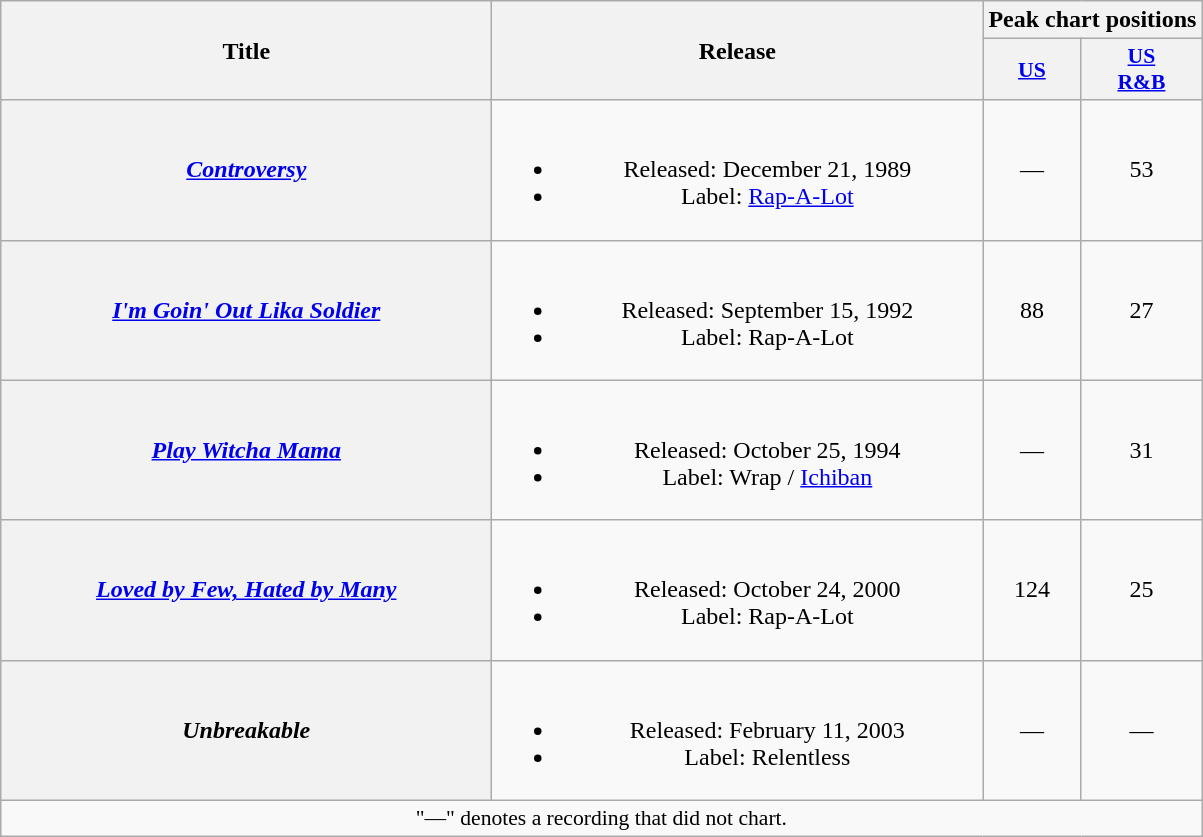<table class="wikitable plainrowheaders" style="text-align:center;">
<tr>
<th scope="col" rowspan="2" style="width:20em;">Title</th>
<th scope="col" rowspan="2" style="width:20em;">Release</th>
<th colspan="2">Peak chart positions</th>
</tr>
<tr>
<th scope="col" style=font-size:90%;"><a href='#'>US</a></th>
<th scope="col" style=font-size:90%;"><a href='#'>US<br>R&B</a></th>
</tr>
<tr>
<th scope="row"><em><a href='#'>Controversy</a></em></th>
<td><br><ul><li>Released: December 21, 1989</li><li>Label: <a href='#'>Rap-A-Lot</a></li></ul></td>
<td align="center">—</td>
<td align="center">53</td>
</tr>
<tr>
<th scope="row"><em><a href='#'>I'm Goin' Out Lika Soldier</a></em></th>
<td><br><ul><li>Released: September 15, 1992</li><li>Label: Rap-A-Lot</li></ul></td>
<td align="center">88</td>
<td align="center">27</td>
</tr>
<tr>
<th scope="row"><em><a href='#'>Play Witcha Mama</a></em></th>
<td><br><ul><li>Released: October 25, 1994</li><li>Label: Wrap / <a href='#'>Ichiban</a></li></ul></td>
<td align="center">—</td>
<td align="center">31</td>
</tr>
<tr>
<th scope="row"><em><a href='#'>Loved by Few, Hated by Many</a></em></th>
<td><br><ul><li>Released: October 24, 2000</li><li>Label: Rap-A-Lot</li></ul></td>
<td align="center">124</td>
<td align="center">25</td>
</tr>
<tr>
<th scope="row"><em>Unbreakable</em></th>
<td><br><ul><li>Released: February 11, 2003</li><li>Label: Relentless</li></ul></td>
<td align="center">—</td>
<td align="center">—</td>
</tr>
<tr>
<td colspan="4" style="font-size:90%">"—" denotes a recording that did not chart.</td>
</tr>
</table>
